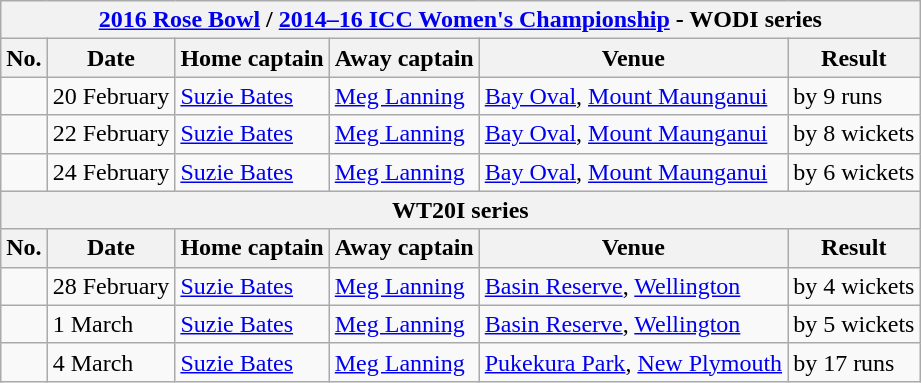<table class="wikitable">
<tr>
<th colspan="9"><a href='#'>2016 Rose Bowl</a> / <a href='#'>2014–16 ICC Women's Championship</a> - WODI series</th>
</tr>
<tr>
<th>No.</th>
<th>Date</th>
<th>Home captain</th>
<th>Away captain</th>
<th>Venue</th>
<th>Result</th>
</tr>
<tr>
<td></td>
<td>20 February</td>
<td><a href='#'>Suzie Bates</a></td>
<td><a href='#'>Meg Lanning</a></td>
<td><a href='#'>Bay Oval</a>, <a href='#'>Mount Maunganui</a></td>
<td> by 9 runs</td>
</tr>
<tr>
<td></td>
<td>22 February</td>
<td><a href='#'>Suzie Bates</a></td>
<td><a href='#'>Meg Lanning</a></td>
<td><a href='#'>Bay Oval</a>, <a href='#'>Mount Maunganui</a></td>
<td> by 8 wickets</td>
</tr>
<tr>
<td></td>
<td>24 February</td>
<td><a href='#'>Suzie Bates</a></td>
<td><a href='#'>Meg Lanning</a></td>
<td><a href='#'>Bay Oval</a>, <a href='#'>Mount Maunganui</a></td>
<td> by 6 wickets</td>
</tr>
<tr>
<th colspan="9">WT20I series</th>
</tr>
<tr>
<th>No.</th>
<th>Date</th>
<th>Home captain</th>
<th>Away captain</th>
<th>Venue</th>
<th>Result</th>
</tr>
<tr>
<td></td>
<td>28 February</td>
<td><a href='#'>Suzie Bates</a></td>
<td><a href='#'>Meg Lanning</a></td>
<td><a href='#'>Basin Reserve</a>, <a href='#'>Wellington</a></td>
<td> by 4 wickets</td>
</tr>
<tr>
<td></td>
<td>1 March</td>
<td><a href='#'>Suzie Bates</a></td>
<td><a href='#'>Meg Lanning</a></td>
<td><a href='#'>Basin Reserve</a>, <a href='#'>Wellington</a></td>
<td> by 5 wickets</td>
</tr>
<tr>
<td></td>
<td>4 March</td>
<td><a href='#'>Suzie Bates</a></td>
<td><a href='#'>Meg Lanning</a></td>
<td><a href='#'>Pukekura Park</a>, <a href='#'>New Plymouth</a></td>
<td> by 17 runs</td>
</tr>
</table>
